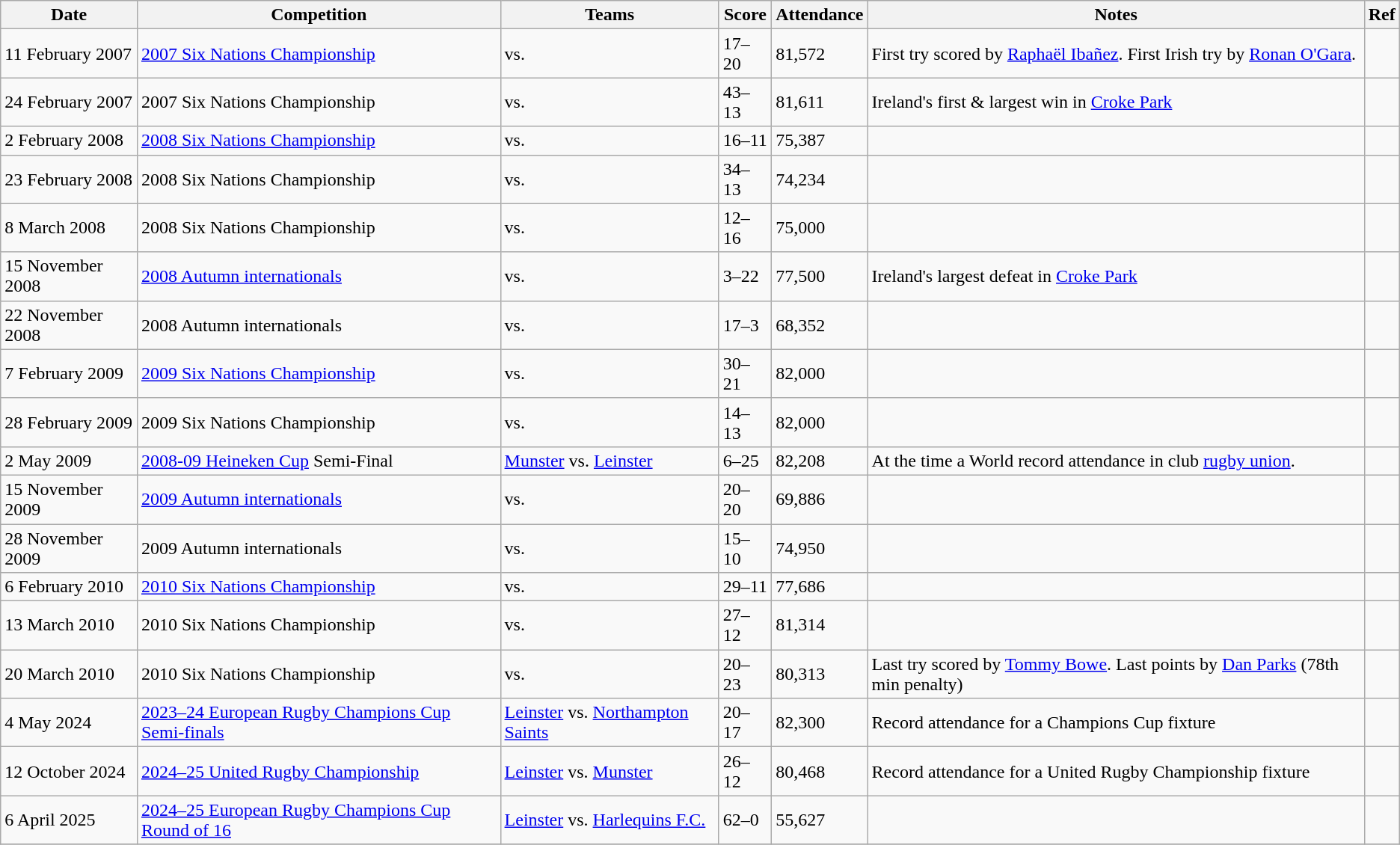<table class="wikitable">
<tr>
<th>Date</th>
<th>Competition</th>
<th>Teams</th>
<th>Score</th>
<th>Attendance</th>
<th>Notes</th>
<th>Ref</th>
</tr>
<tr>
<td>11 February 2007</td>
<td><a href='#'>2007 Six Nations Championship</a></td>
<td>  vs. </td>
<td>17–20</td>
<td>81,572</td>
<td>First try scored by <a href='#'>Raphaël Ibañez</a>. First Irish try by <a href='#'>Ronan O'Gara</a>.</td>
<td></td>
</tr>
<tr>
<td>24 February 2007</td>
<td>2007 Six Nations Championship</td>
<td>  vs. </td>
<td>43–13</td>
<td>81,611</td>
<td>Ireland's first & largest win in <a href='#'>Croke Park</a></td>
<td></td>
</tr>
<tr>
<td>2 February 2008</td>
<td><a href='#'>2008 Six Nations Championship</a></td>
<td>  vs. </td>
<td>16–11</td>
<td>75,387</td>
<td></td>
<td></td>
</tr>
<tr>
<td>23 February 2008</td>
<td>2008 Six Nations Championship</td>
<td>  vs. </td>
<td>34–13</td>
<td>74,234</td>
<td></td>
<td></td>
</tr>
<tr>
<td>8 March 2008</td>
<td>2008 Six Nations Championship</td>
<td>  vs. </td>
<td>12–16</td>
<td>75,000</td>
<td></td>
<td></td>
</tr>
<tr>
<td>15 November 2008</td>
<td><a href='#'>2008 Autumn internationals</a></td>
<td>  vs. </td>
<td>3–22</td>
<td>77,500</td>
<td>Ireland's largest defeat in <a href='#'>Croke Park</a></td>
<td></td>
</tr>
<tr>
<td>22 November 2008</td>
<td>2008 Autumn internationals</td>
<td>  vs. </td>
<td>17–3</td>
<td>68,352</td>
<td></td>
<td></td>
</tr>
<tr>
<td>7 February 2009</td>
<td><a href='#'>2009 Six Nations Championship</a></td>
<td>  vs. </td>
<td>30–21</td>
<td>82,000</td>
<td></td>
<td></td>
</tr>
<tr>
<td>28 February 2009</td>
<td>2009 Six Nations Championship</td>
<td> vs. </td>
<td>14–13</td>
<td>82,000</td>
<td></td>
<td></td>
</tr>
<tr>
<td>2 May 2009</td>
<td><a href='#'>2008-09 Heineken Cup</a> Semi-Final</td>
<td> <a href='#'>Munster</a> vs.  <a href='#'>Leinster</a></td>
<td>6–25</td>
<td>82,208</td>
<td>At the time a World record attendance in club <a href='#'>rugby union</a>.</td>
<td></td>
</tr>
<tr>
<td>15 November 2009</td>
<td><a href='#'>2009 Autumn internationals</a></td>
<td> vs. </td>
<td>20–20</td>
<td>69,886</td>
<td></td>
<td></td>
</tr>
<tr>
<td>28 November 2009</td>
<td>2009 Autumn internationals</td>
<td> vs. </td>
<td>15–10</td>
<td>74,950</td>
<td></td>
<td></td>
</tr>
<tr>
<td>6 February 2010</td>
<td><a href='#'>2010 Six Nations Championship</a></td>
<td> vs. </td>
<td>29–11</td>
<td>77,686</td>
<td></td>
<td></td>
</tr>
<tr>
<td>13 March 2010</td>
<td>2010 Six Nations Championship</td>
<td> vs. </td>
<td>27–12</td>
<td>81,314</td>
<td></td>
<td></td>
</tr>
<tr>
<td>20 March 2010</td>
<td>2010 Six Nations Championship</td>
<td> vs. </td>
<td>20–23</td>
<td>80,313</td>
<td>Last try scored by <a href='#'>Tommy Bowe</a>. Last points by <a href='#'>Dan Parks</a> (78th min penalty)</td>
<td></td>
</tr>
<tr>
<td>4 May 2024</td>
<td><a href='#'>2023–24 European Rugby Champions Cup Semi-finals</a></td>
<td> <a href='#'>Leinster</a> vs.  <a href='#'>Northampton Saints</a></td>
<td>20–17</td>
<td>82,300</td>
<td>Record attendance for a Champions Cup fixture</td>
<td></td>
</tr>
<tr>
<td>12 October 2024</td>
<td><a href='#'>2024–25 United Rugby Championship</a></td>
<td> <a href='#'>Leinster</a> vs.  <a href='#'>Munster</a></td>
<td>26–12</td>
<td>80,468</td>
<td>Record attendance for a United Rugby Championship fixture</td>
<td></td>
</tr>
<tr>
<td>6 April 2025</td>
<td><a href='#'>2024–25 European Rugby Champions Cup Round of 16</a></td>
<td> <a href='#'>Leinster</a> vs.  <a href='#'>Harlequins F.C.</a></td>
<td>62–0</td>
<td>55,627</td>
<td></td>
<td></td>
</tr>
<tr>
</tr>
</table>
